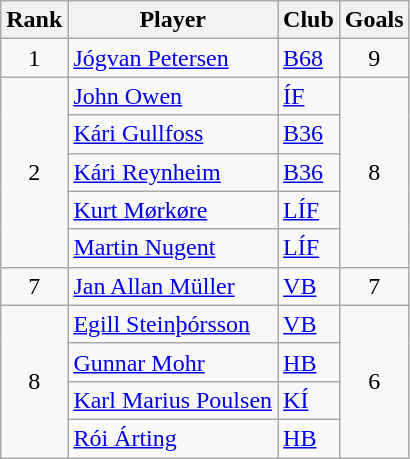<table class="wikitable" style="text-align:center;">
<tr>
<th>Rank</th>
<th>Player</th>
<th>Club</th>
<th>Goals</th>
</tr>
<tr>
<td>1</td>
<td align="left"> <a href='#'>Jógvan Petersen</a></td>
<td align="left"><a href='#'>B68</a></td>
<td>9</td>
</tr>
<tr>
<td rowspan=5>2</td>
<td align="left"> <a href='#'>John Owen</a></td>
<td align="left"><a href='#'>ÍF</a></td>
<td rowspan=5>8</td>
</tr>
<tr>
<td align="left"> <a href='#'>Kári Gullfoss</a></td>
<td align="left"><a href='#'>B36</a></td>
</tr>
<tr>
<td align="left"> <a href='#'>Kári Reynheim</a></td>
<td align="left"><a href='#'>B36</a></td>
</tr>
<tr>
<td align="left"> <a href='#'>Kurt Mørkøre</a></td>
<td align="left"><a href='#'>LÍF</a></td>
</tr>
<tr>
<td align="left"> <a href='#'>Martin Nugent</a></td>
<td align="left"><a href='#'>LÍF</a></td>
</tr>
<tr>
<td>7</td>
<td align="left"> <a href='#'>Jan Allan Müller</a></td>
<td align="left"><a href='#'>VB</a></td>
<td>7</td>
</tr>
<tr>
<td rowspan=4>8</td>
<td align="left"> <a href='#'>Egill Steinþórsson</a></td>
<td align="left"><a href='#'>VB</a></td>
<td rowspan=4>6</td>
</tr>
<tr>
<td align="left"> <a href='#'>Gunnar Mohr</a></td>
<td align="left"><a href='#'>HB</a></td>
</tr>
<tr>
<td align="left"> <a href='#'>Karl Marius Poulsen</a></td>
<td align="left"><a href='#'>KÍ</a></td>
</tr>
<tr>
<td align="left"> <a href='#'>Rói Árting</a></td>
<td align="left"><a href='#'>HB</a></td>
</tr>
</table>
